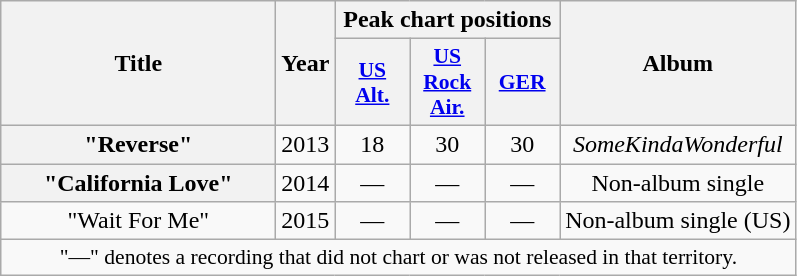<table class="wikitable plainrowheaders" style="text-align:center;">
<tr>
<th scope="col" rowspan="2" style="width:11em;">Title</th>
<th scope="col" rowspan="2">Year</th>
<th scope="col" colspan="3">Peak chart positions</th>
<th scope="col" rowspan="2">Album</th>
</tr>
<tr>
<th scope="col" style="width:3em; font-size:90%;"><a href='#'>US<br>Alt.</a><br></th>
<th scope="col" style="width:3em; font-size:90%;"><a href='#'>US<br>Rock<br>Air.</a><br></th>
<th scope="col" style="width:3em; font-size:90%;"><a href='#'>GER</a><br></th>
</tr>
<tr>
<th scope="row">"Reverse"</th>
<td>2013</td>
<td>18</td>
<td>30</td>
<td>30</td>
<td><em>SomeKindaWonderful</em></td>
</tr>
<tr>
<th scope="row">"California Love"</th>
<td>2014</td>
<td>—</td>
<td>—</td>
<td>—</td>
<td>Non-album single</td>
</tr>
<tr>
<td>"Wait For Me"</td>
<td>2015</td>
<td>—</td>
<td>—</td>
<td>—</td>
<td>Non-album single (US)</td>
</tr>
<tr>
<td colspan="6" style="font-size:90%">"—" denotes a recording that did not chart or was not released in that territory.</td>
</tr>
</table>
